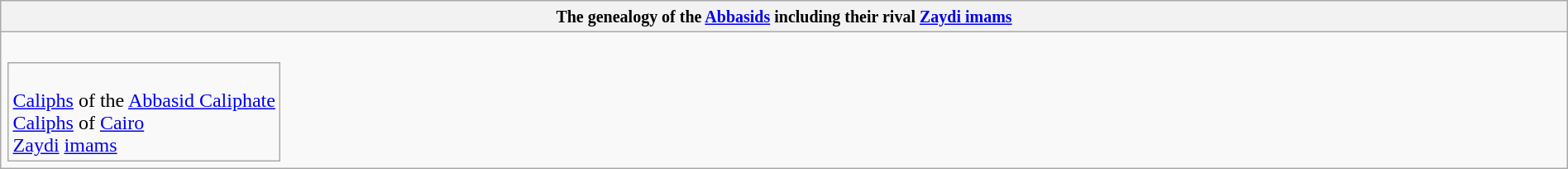<table class="wikitable collapsible collapsed" border="1" style="width:100%; text-align:center;">
<tr>
<th><small>The genealogy of the <a href='#'>Abbasids</a> including their rival <a href='#'>Zaydi imams</a> </small></th>
</tr>
<tr>
<td><br><table - style="vertical-align:top">
<tr>
<td colspan=100% style="text-align:left"><br> <a href='#'>Caliphs</a> of the <a href='#'>Abbasid Caliphate</a><br>
 <a href='#'>Caliphs</a> of <a href='#'>Cairo</a><br>
 <a href='#'>Zaydi</a> <a href='#'>imams</a></td>
</tr>
</table>





































































</td>
</tr>
</table>
